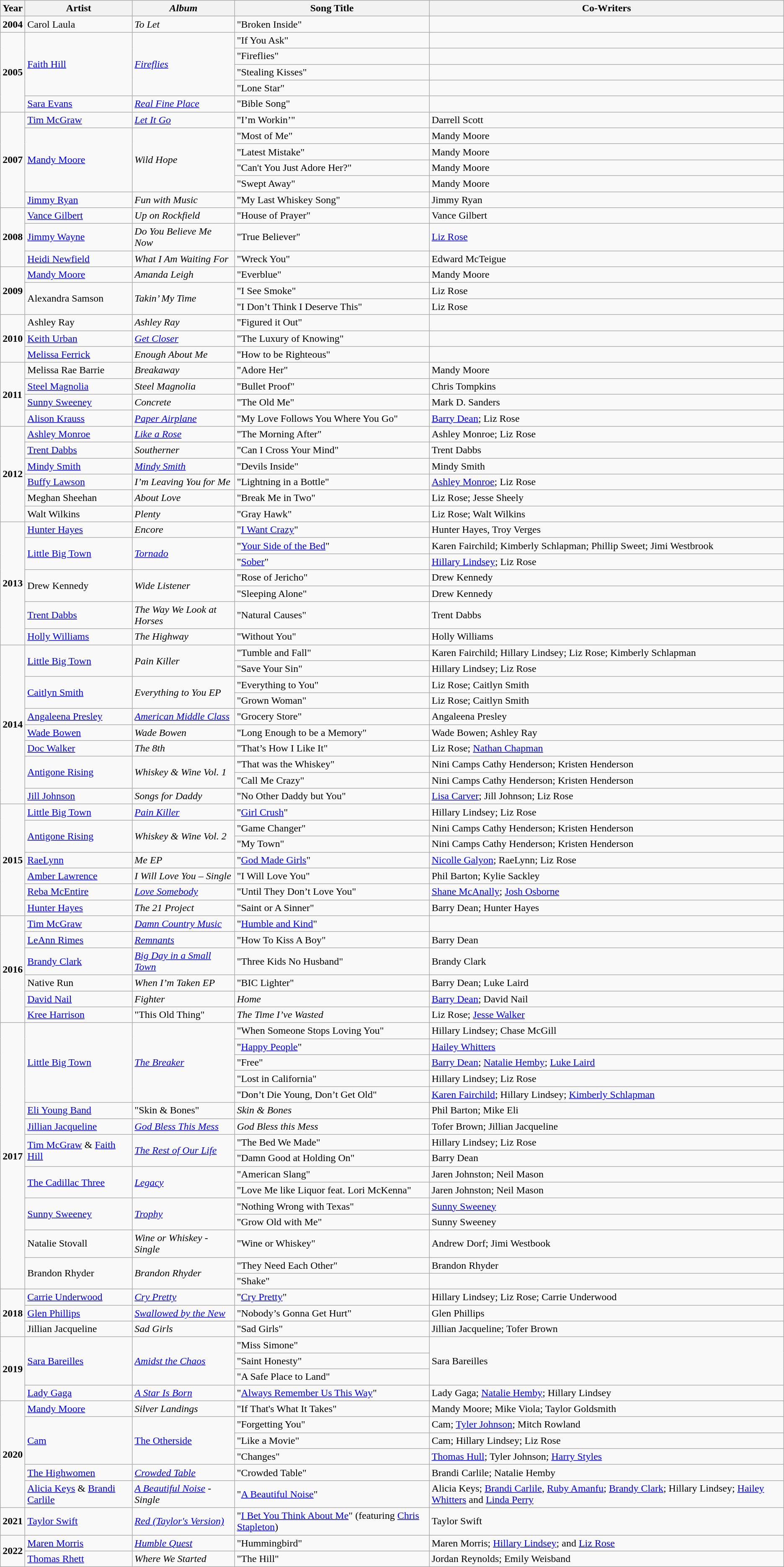<table class="wikitable">
<tr>
<th>Year</th>
<th>Artist</th>
<th><em>Album</em></th>
<th>Song Title</th>
<th>Co-Writers</th>
</tr>
<tr>
<td><strong>2004</strong></td>
<td>Carol Laula</td>
<td><em>To Let</em></td>
<td>"Broken Inside"</td>
<td></td>
</tr>
<tr>
<td rowspan="5"><strong>2005</strong></td>
<td rowspan="4"><a href='#'>Faith Hill</a></td>
<td rowspan="4"><em><a href='#'>Fireflies</a></em></td>
<td>"If You Ask"</td>
<td></td>
</tr>
<tr>
<td>"Fireflies"</td>
<td></td>
</tr>
<tr>
<td>"Stealing Kisses"</td>
<td></td>
</tr>
<tr>
<td>"Lone Star"</td>
<td></td>
</tr>
<tr>
<td><a href='#'>Sara Evans</a></td>
<td><em><a href='#'>Real Fine Place</a></em></td>
<td>"Bible Song"</td>
<td></td>
</tr>
<tr>
<td rowspan="6"><strong>2007</strong></td>
<td><a href='#'>Tim McGraw</a></td>
<td><em><a href='#'>Let It Go</a></em></td>
<td>"I’m Workin’"</td>
<td>Darrell Scott</td>
</tr>
<tr>
<td rowspan="4"><a href='#'>Mandy Moore</a></td>
<td rowspan="4"><em>Wild Hope</em></td>
<td>"Most of Me"</td>
<td>Mandy Moore</td>
</tr>
<tr>
<td>"Latest Mistake"</td>
<td>Mandy Moore</td>
</tr>
<tr>
<td>"Can't You Just Adore Her?"</td>
<td>Mandy Moore</td>
</tr>
<tr>
<td>"Swept Away"</td>
<td>Mandy Moore</td>
</tr>
<tr>
<td><a href='#'>Jimmy Ryan</a></td>
<td><em>Fun with Music</em></td>
<td>"My Last Whiskey Song"</td>
<td>Jimmy Ryan</td>
</tr>
<tr>
<td rowspan="3"><strong>2008</strong></td>
<td><a href='#'>Vance Gilbert</a></td>
<td><em>Up on Rockfield</em></td>
<td>"House of Prayer"</td>
<td>Vance Gilbert</td>
</tr>
<tr>
<td><a href='#'>Jimmy Wayne</a></td>
<td><em>Do You Believe Me Now</em></td>
<td>"True Believer"</td>
<td><a href='#'>Liz Rose</a></td>
</tr>
<tr>
<td><a href='#'>Heidi Newfield</a></td>
<td><em>What I Am Waiting For</em></td>
<td>"Wreck You"</td>
<td>Edward McTeigue</td>
</tr>
<tr>
<td rowspan="3"><strong>2009</strong></td>
<td><a href='#'>Mandy Moore</a></td>
<td><em>Amanda Leigh</em></td>
<td>"Everblue"</td>
<td>Mandy Moore</td>
</tr>
<tr>
<td rowspan="2">Alexandra Samson</td>
<td rowspan="2"><em>Takin’ My Time</em></td>
<td>"I See Smoke"</td>
<td>Liz Rose</td>
</tr>
<tr>
<td>"I Don’t Think I Deserve This"</td>
<td>Liz Rose</td>
</tr>
<tr>
<td rowspan="3"><strong>2010</strong></td>
<td>Ashley Ray</td>
<td><em>Ashley Ray</em></td>
<td>"Figured it Out"</td>
<td></td>
</tr>
<tr>
<td><a href='#'>Keith Urban</a></td>
<td><em><a href='#'>Get Closer</a></em></td>
<td>"The Luxury of Knowing"</td>
<td></td>
</tr>
<tr>
<td><a href='#'>Melissa Ferrick</a></td>
<td><em>Enough About Me</em></td>
<td>"How to be Righteous"</td>
<td></td>
</tr>
<tr>
<td rowspan="4"><strong>2011</strong></td>
<td>Melissa Rae Barrie</td>
<td><em>Breakaway</em></td>
<td>"Adore Her"</td>
<td>Mandy Moore</td>
</tr>
<tr>
<td><a href='#'>Steel Magnolia</a></td>
<td><em>Steel Magnolia</em></td>
<td>"Bullet Proof"</td>
<td>Chris Tompkins</td>
</tr>
<tr>
<td><a href='#'>Sunny Sweeney</a></td>
<td><em>Concrete</em></td>
<td>"The Old Me"</td>
<td>Mark D. Sanders</td>
</tr>
<tr>
<td><a href='#'>Alison Krauss</a></td>
<td><em><a href='#'>Paper Airplane</a></em></td>
<td>"My Love Follows You Where You Go"</td>
<td><a href='#'>Barry Dean</a>; Liz Rose</td>
</tr>
<tr>
<td rowspan="6"><strong>2012</strong></td>
<td><a href='#'>Ashley Monroe</a></td>
<td><em><a href='#'>Like a Rose</a></em></td>
<td>"The Morning After"</td>
<td>Ashley Monroe; Liz Rose</td>
</tr>
<tr>
<td><a href='#'>Trent Dabbs</a></td>
<td><em>Southerner</em></td>
<td>"Can I Cross Your Mind"</td>
<td>Trent Dabbs</td>
</tr>
<tr>
<td><a href='#'>Mindy Smith</a></td>
<td><em><a href='#'>Mindy Smith</a></em></td>
<td>"Devils Inside"</td>
<td>Mindy Smith</td>
</tr>
<tr>
<td><a href='#'>Buffy Lawson</a></td>
<td><em>I’m Leaving You for Me</em></td>
<td>"Lightning in a Bottle"</td>
<td><a href='#'>Ashley Monroe</a>; Liz Rose</td>
</tr>
<tr>
<td>Meghan Sheehan</td>
<td><em>About Love</em></td>
<td>"Break Me in Two"</td>
<td>Liz Rose; Jesse Sheely</td>
</tr>
<tr>
<td>Walt Wilkins</td>
<td><em>Plenty</em></td>
<td>"Gray Hawk"</td>
<td>Liz Rose; Walt Wilkins</td>
</tr>
<tr>
<td rowspan="7"><strong>2013</strong></td>
<td><a href='#'>Hunter Hayes</a></td>
<td><em>Encore</em></td>
<td>"<a href='#'>I Want Crazy</a>"</td>
<td>Hunter Hayes, Troy Verges</td>
</tr>
<tr>
<td rowspan="2"><a href='#'>Little Big Town</a></td>
<td rowspan="2"><em><a href='#'>Tornado</a></em></td>
<td>"<a href='#'>Your Side of the Bed</a>"</td>
<td>Karen Fairchild; Kimberly Schlapman; Phillip Sweet; Jimi Westbrook</td>
</tr>
<tr>
<td>"<a href='#'>Sober</a>"</td>
<td><a href='#'>Hillary Lindsey</a>; Liz Rose</td>
</tr>
<tr>
<td rowspan="2">Drew Kennedy</td>
<td rowspan="2"><em>Wide Listener</em></td>
<td>"Rose of Jericho"</td>
<td>Drew Kennedy</td>
</tr>
<tr>
<td>"Sleeping Alone"</td>
<td>Drew Kennedy</td>
</tr>
<tr>
<td><a href='#'>Trent Dabbs</a></td>
<td><em>The Way We Look at Horses</em></td>
<td>"Natural Causes"</td>
<td>Trent Dabbs</td>
</tr>
<tr>
<td><a href='#'>Holly Williams</a></td>
<td><em>The Highway</em></td>
<td>"Without You"</td>
<td>Holly Williams</td>
</tr>
<tr>
<td rowspan="10"><strong>2014</strong></td>
<td rowspan="2"><a href='#'>Little Big Town</a></td>
<td rowspan="2"><em>Pain Killer</em></td>
<td>"Tumble and Fall"</td>
<td>Karen Fairchild; Hillary Lindsey; Liz Rose; Kimberly Schlapman</td>
</tr>
<tr>
<td>"Save Your Sin"</td>
<td>Hillary Lindsey; Liz Rose</td>
</tr>
<tr>
<td rowspan="2"><a href='#'>Caitlyn Smith</a></td>
<td rowspan="2"><em>Everything to You EP</em></td>
<td>"Everything to You"</td>
<td>Liz Rose; Caitlyn Smith</td>
</tr>
<tr>
<td>"Grown Woman"</td>
<td>Liz Rose; Caitlyn Smith</td>
</tr>
<tr>
<td><a href='#'>Angaleena Presley</a></td>
<td><em><a href='#'>American Middle Class</a></em></td>
<td>"Grocery Store"</td>
<td>Angaleena Presley</td>
</tr>
<tr>
<td><a href='#'>Wade Bowen</a></td>
<td><em>Wade Bowen</em></td>
<td>"Long Enough to be a Memory"</td>
<td>Wade Bowen; Ashley Ray</td>
</tr>
<tr>
<td><a href='#'>Doc Walker</a></td>
<td><em>The 8th</em></td>
<td>"That’s How I Like It"</td>
<td>Liz Rose; <a href='#'>Nathan Chapman</a></td>
</tr>
<tr>
<td rowspan="2"><a href='#'>Antigone Rising</a></td>
<td rowspan="2"><em>Whiskey & Wine Vol. 1</em></td>
<td>"That was the Whiskey"</td>
<td>Nini Camps Cathy Henderson; Kristen Henderson</td>
</tr>
<tr>
<td>"Call Me Crazy"</td>
<td>Nini Camps Cathy Henderson; Kristen Henderson</td>
</tr>
<tr>
<td><a href='#'>Jill Johnson</a></td>
<td><em>Songs for Daddy</em></td>
<td>"No Other Daddy but You"</td>
<td><a href='#'>Lisa Carver</a>; Jill Johnson; Liz Rose</td>
</tr>
<tr>
<td rowspan="7"><strong>2015</strong></td>
<td><a href='#'>Little Big Town</a></td>
<td><em><a href='#'>Pain Killer</a></em></td>
<td>"<a href='#'>Girl Crush</a>"</td>
<td>Hillary Lindsey; Liz Rose</td>
</tr>
<tr>
<td rowspan="2"><a href='#'>Antigone Rising</a></td>
<td rowspan="2"><em>Whiskey & Wine Vol. 2</em></td>
<td>"Game Changer"</td>
<td>Nini Camps Cathy Henderson; Kristen Henderson</td>
</tr>
<tr>
<td>"My Town"</td>
<td>Nini Camps Cathy Henderson; Kristen Henderson</td>
</tr>
<tr>
<td><a href='#'>RaeLynn</a></td>
<td><em>Me EP</em></td>
<td>"<a href='#'>God Made Girls</a>"</td>
<td><a href='#'>Nicolle Galyon</a>; RaeLynn; Liz Rose</td>
</tr>
<tr>
<td><a href='#'>Amber Lawrence</a></td>
<td><em>I Will Love You – Single</em></td>
<td>"I Will Love You"</td>
<td>Phil Barton; Kylie Sackley</td>
</tr>
<tr>
<td><a href='#'>Reba McEntire</a></td>
<td><em><a href='#'>Love Somebody</a></em></td>
<td>"Until They Don’t Love You"</td>
<td><a href='#'>Shane McAnally</a>; <a href='#'>Josh Osborne</a></td>
</tr>
<tr>
<td><a href='#'>Hunter Hayes</a></td>
<td><em>The 21 Project</em></td>
<td>"Saint or A Sinner"</td>
<td>Barry Dean; Hunter Hayes</td>
</tr>
<tr>
<td rowspan="6"><strong>2016</strong></td>
<td><a href='#'>Tim McGraw</a></td>
<td><em><a href='#'>Damn Country Music</a></em></td>
<td>"<a href='#'>Humble and Kind</a>"</td>
<td></td>
</tr>
<tr>
<td><a href='#'>LeAnn Rimes</a></td>
<td><em><a href='#'>Remnants</a></em></td>
<td>"How To Kiss A Boy"</td>
<td>Barry Dean</td>
</tr>
<tr>
<td><a href='#'>Brandy Clark</a></td>
<td><em><a href='#'>Big Day in a Small Town</a></em></td>
<td>"Three Kids No Husband"</td>
<td>Brandy Clark</td>
</tr>
<tr>
<td>Native Run</td>
<td><em>When I’m Taken EP</em></td>
<td>"BIC Lighter"</td>
<td>Barry Dean; Luke Laird</td>
</tr>
<tr>
<td><a href='#'>David Nail</a></td>
<td><em>Fighter</em></td>
<td><em>Home</em></td>
<td><a href='#'>Barry Dean</a>; David Nail</td>
</tr>
<tr>
<td><a href='#'>Kree Harrison</a></td>
<td>"This Old Thing"</td>
<td><em>The Time I’ve Wasted</em></td>
<td>Liz Rose; <a href='#'>Jesse Walker</a></td>
</tr>
<tr>
<td rowspan="16"><strong>2017</strong></td>
<td rowspan="5"><a href='#'>Little Big Town</a></td>
<td rowspan="5"><em><a href='#'>The Breaker</a></em></td>
<td>"When Someone Stops Loving You"</td>
<td>Hillary Lindsey; Chase McGill</td>
</tr>
<tr>
<td>"<a href='#'>Happy People</a>"</td>
<td><a href='#'>Hailey Whitters</a></td>
</tr>
<tr>
<td>"Free"</td>
<td><a href='#'>Barry Dean</a>; <a href='#'>Natalie Hemby</a>; <a href='#'>Luke Laird</a></td>
</tr>
<tr>
<td>"Lost in California"</td>
<td>Hillary Lindsey; Liz Rose</td>
</tr>
<tr>
<td>"Don’t Die Young, Don’t Get Old"</td>
<td><a href='#'>Karen Fairchild</a>; Hillary Lindsey; <a href='#'>Kimberly Schlapman</a></td>
</tr>
<tr>
<td><a href='#'>Eli Young Band</a></td>
<td>"Skin & Bones"</td>
<td><em>Skin & Bones</em></td>
<td>Phil Barton; Mike Eli</td>
</tr>
<tr>
<td><a href='#'>Jillian Jacqueline</a></td>
<td><em><a href='#'>God Bless This Mess</a></em></td>
<td><em>God Bless this Mess</em></td>
<td>Tofer Brown; Jillian Jacqueline</td>
</tr>
<tr>
<td rowspan="2"><a href='#'>Tim McGraw</a> & <a href='#'>Faith Hill</a></td>
<td rowspan="2"><em><a href='#'>The Rest of Our Life</a></em></td>
<td>"The Bed We Made"</td>
<td>Hillary Lindsey; Liz Rose</td>
</tr>
<tr>
<td>"Damn Good at Holding On"</td>
<td>Barry Dean</td>
</tr>
<tr>
<td rowspan="2"><a href='#'>The Cadillac Three</a></td>
<td rowspan="2"><em><a href='#'>Legacy</a></em></td>
<td>"American Slang"</td>
<td>Jaren Johnston; Neil Mason</td>
</tr>
<tr>
<td>"Love Me like Liquor feat. Lori McKenna"</td>
<td>Jaren Johnston; Neil Mason</td>
</tr>
<tr>
<td rowspan="2"><a href='#'>Sunny Sweeney</a></td>
<td rowspan="2"><em><a href='#'>Trophy</a></em></td>
<td>"Nothing Wrong with Texas"</td>
<td><a href='#'>Sunny Sweeney</a></td>
</tr>
<tr>
<td>"Grow Old with Me"</td>
<td>Sunny Sweeney</td>
</tr>
<tr>
<td>Natalie Stovall</td>
<td><em>Wine or Whiskey - Single</em></td>
<td>"Wine or Whiskey"</td>
<td>Andrew Dorf; Jimi Westbook</td>
</tr>
<tr>
<td rowspan="2">Brandon Rhyder</td>
<td rowspan="2"><em>Brandon Rhyder</em></td>
<td>"They Need Each Other"</td>
<td>Brandon Rhyder</td>
</tr>
<tr>
<td>"Shake"</td>
<td></td>
</tr>
<tr>
<td rowspan="3"><strong>2018</strong></td>
<td><a href='#'>Carrie Underwood</a></td>
<td><em><a href='#'>Cry Pretty</a></em></td>
<td>"<a href='#'>Cry Pretty</a>"</td>
<td>Hillary Lindsey; Liz Rose; Carrie Underwood</td>
</tr>
<tr>
<td><a href='#'>Glen Phillips</a></td>
<td><em><a href='#'>Swallowed by the New</a></em></td>
<td>"Nobody’s Gonna Get Hurt"</td>
<td>Glen Phillips</td>
</tr>
<tr>
<td>Jillian Jacqueline</td>
<td><em>Sad Girls</em></td>
<td>"Sad Girls"</td>
<td>Jillian Jacqueline; Tofer Brown</td>
</tr>
<tr>
<td rowspan="4"><strong>2019</strong></td>
<td rowspan=3><a href='#'>Sara Bareilles</a></td>
<td rowspan=3><em><a href='#'>Amidst the Chaos</a></em></td>
<td>"Miss Simone"</td>
<td rowspan=3>Sara Bareilles</td>
</tr>
<tr>
<td>"Saint Honesty"</td>
</tr>
<tr>
<td>"A Safe Place to Land"</td>
</tr>
<tr>
<td><a href='#'>Lady Gaga</a></td>
<td><em><a href='#'>A Star Is Born</a></em></td>
<td>"<a href='#'>Always Remember Us This Way</a>"</td>
<td>Lady Gaga; <a href='#'>Natalie Hemby</a>; Hillary Lindsey</td>
</tr>
<tr>
<td rowspan=6><strong>2020</strong></td>
<td><a href='#'>Mandy Moore</a></td>
<td><em>Silver Landings</em></td>
<td>"If That's What It Takes"</td>
<td>Mandy Moore; Mike Viola; Taylor Goldsmith</td>
</tr>
<tr>
<td rowspan=3><a href='#'>Cam</a></td>
<td rowspan=3><a href='#'>The Otherside</a></td>
<td>"Forgetting You"</td>
<td>Cam; <a href='#'>Tyler Johnson</a>; Mitch Rowland</td>
</tr>
<tr>
<td>"Like a Movie"</td>
<td>Cam; Hillary Lindsey; Liz Rose</td>
</tr>
<tr>
<td>"Changes"</td>
<td><a href='#'>Thomas Hull</a>; Tyler Johnson; <a href='#'>Harry Styles</a></td>
</tr>
<tr>
<td><a href='#'>The Highwomen</a></td>
<td><em><a href='#'>Crowded Table</a></em></td>
<td>"Crowded Table"</td>
<td>Brandi Carlile; Natalie Hemby</td>
</tr>
<tr>
<td><a href='#'>Alicia Keys</a> & <a href='#'>Brandi Carlile</a></td>
<td><em><a href='#'>A Beautiful Noise</a> - Single</em></td>
<td>"<a href='#'>A Beautiful Noise</a>"</td>
<td>Alicia Keys; <a href='#'>Brandi Carlile</a>, <a href='#'>Ruby Amanfu</a>; <a href='#'>Brandy Clark</a>; Hillary Lindsey; <a href='#'>Hailey Whitters</a> and <a href='#'>Linda Perry</a></td>
</tr>
<tr>
<td><strong>2021</strong></td>
<td><a href='#'>Taylor Swift</a></td>
<td><em><a href='#'>Red (Taylor's Version)</a></em></td>
<td>"<a href='#'>I Bet You Think About Me</a>" (featuring <a href='#'>Chris Stapleton</a>)</td>
<td>Taylor Swift</td>
</tr>
<tr>
<td rowspan=2><strong>2022</strong></td>
<td><a href='#'>Maren Morris</a></td>
<td><em><a href='#'>Humble Quest</a></em></td>
<td>"Hummingbird"</td>
<td>Maren Morris; <a href='#'>Hillary Lindsey</a>; and <a href='#'>Liz Rose</a></td>
</tr>
<tr>
<td><a href='#'>Thomas Rhett</a></td>
<td><em>Where We Started</em></td>
<td>"The Hill"</td>
<td>Jordan Reynolds; Emily Weisband</td>
</tr>
</table>
